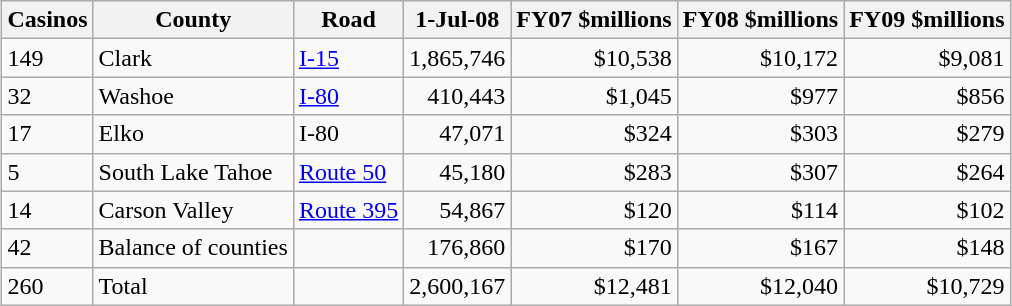<table class="wikitable" style="margin: 1em auto 1em auto">
<tr>
<th>Casinos</th>
<th>County</th>
<th>Road</th>
<th>1-Jul-08</th>
<th>FY07 $millions</th>
<th>FY08 $millions</th>
<th>FY09 $millions</th>
</tr>
<tr>
<td>149</td>
<td>Clark</td>
<td><a href='#'>I-15</a></td>
<td align="right">1,865,746</td>
<td align="right">$10,538</td>
<td align="right">$10,172</td>
<td align="right">$9,081</td>
</tr>
<tr>
<td>32</td>
<td>Washoe</td>
<td><a href='#'>I-80</a></td>
<td align="right">410,443</td>
<td align="right">$1,045</td>
<td align="right">$977</td>
<td align="right">$856</td>
</tr>
<tr>
<td>17</td>
<td>Elko</td>
<td>I-80</td>
<td align="right">47,071</td>
<td align="right">$324</td>
<td align="right">$303</td>
<td align="right">$279</td>
</tr>
<tr>
<td>5</td>
<td>South Lake Tahoe</td>
<td><a href='#'>Route 50</a></td>
<td align="right">45,180</td>
<td align="right">$283</td>
<td align="right">$307</td>
<td align="right">$264</td>
</tr>
<tr>
<td>14</td>
<td>Carson Valley</td>
<td><a href='#'>Route 395</a></td>
<td align="right">54,867</td>
<td align="right">$120</td>
<td align="right">$114</td>
<td align="right">$102</td>
</tr>
<tr>
<td>42</td>
<td>Balance of counties</td>
<td></td>
<td align="right">176,860</td>
<td align="right">$170</td>
<td align="right">$167</td>
<td align="right">$148</td>
</tr>
<tr>
<td>260</td>
<td>Total</td>
<td></td>
<td align="right">2,600,167</td>
<td align="right">$12,481</td>
<td align="right">$12,040</td>
<td align="right">$10,729</td>
</tr>
</table>
